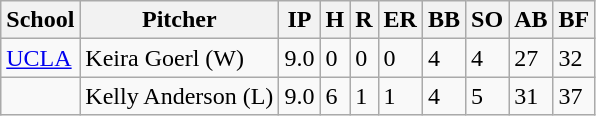<table class="wikitable">
<tr>
<th>School</th>
<th>Pitcher</th>
<th>IP</th>
<th>H</th>
<th>R</th>
<th>ER</th>
<th>BB</th>
<th>SO</th>
<th>AB</th>
<th>BF</th>
</tr>
<tr>
<td><a href='#'>UCLA</a></td>
<td>Keira Goerl (W)</td>
<td>9.0</td>
<td>0</td>
<td>0</td>
<td>0</td>
<td>4</td>
<td>4</td>
<td>27</td>
<td>32</td>
</tr>
<tr>
<td></td>
<td>Kelly Anderson (L)</td>
<td>9.0</td>
<td>6</td>
<td>1</td>
<td>1</td>
<td>4</td>
<td>5</td>
<td>31</td>
<td>37</td>
</tr>
</table>
